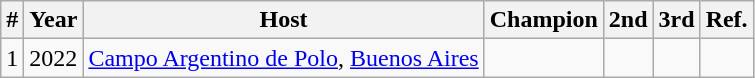<table class="wikitable sortable">
<tr>
<th>#</th>
<th>Year</th>
<th>Host</th>
<th>Champion</th>
<th>2nd</th>
<th>3rd</th>
<th>Ref.</th>
</tr>
<tr>
<td>1</td>
<td>2022</td>
<td><a href='#'>Campo Argentino de Polo</a>, <a href='#'>Buenos Aires</a> </td>
<td></td>
<td></td>
<td></td>
<td></td>
</tr>
</table>
